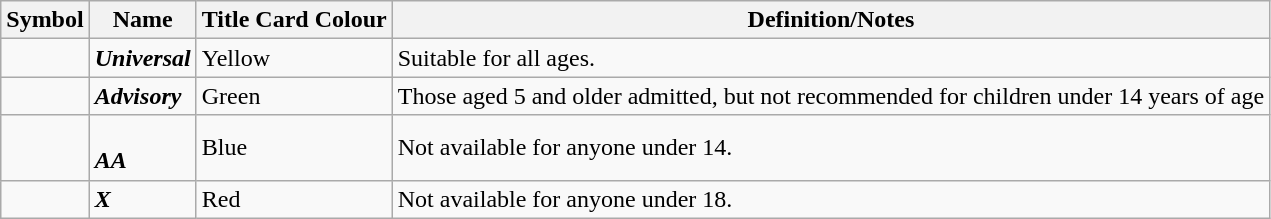<table class="wikitable">
<tr>
<th>Symbol</th>
<th>Name</th>
<th>Title Card Colour</th>
<th>Definition/Notes</th>
</tr>
<tr>
<td align="center"></td>
<td><strong><em>Universal</em></strong></td>
<td>Yellow</td>
<td>Suitable for all ages.</td>
</tr>
<tr>
<td align="center"></td>
<td><strong><em>Advisory</em></strong></td>
<td>Green</td>
<td>Those aged 5 and older admitted, but not recommended for children under 14 years of age</td>
</tr>
<tr>
<td align="center"></td>
<td><br><strong><em>AA</em></strong></td>
<td>Blue</td>
<td>Not available for anyone under 14.</td>
</tr>
<tr>
<td align="center"></td>
<td><strong><em>X</em></strong></td>
<td>Red</td>
<td>Not available for anyone under 18.</td>
</tr>
</table>
